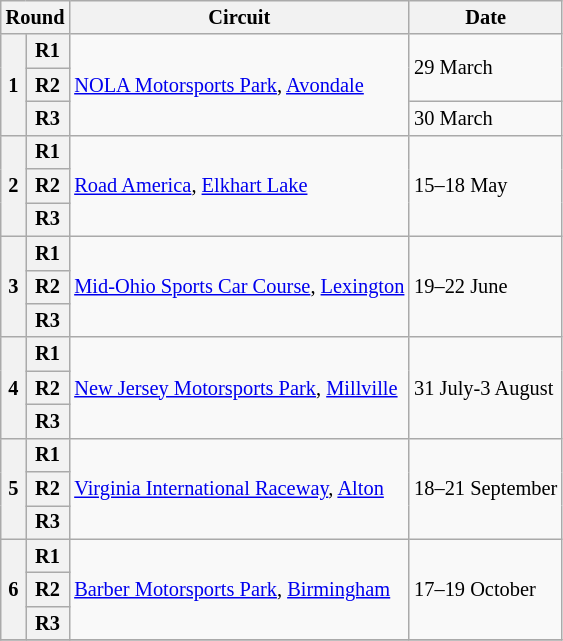<table class="wikitable" style="font-size:85%;">
<tr>
<th colspan=2>Round</th>
<th>Circuit</th>
<th>Date</th>
</tr>
<tr>
<th rowspan="3">1</th>
<th>R1</th>
<td rowspan=3><a href='#'>NOLA Motorsports Park</a>, <a href='#'>Avondale</a></td>
<td rowspan=2>29 March</td>
</tr>
<tr>
<th>R2</th>
</tr>
<tr>
<th>R3</th>
<td>30 March</td>
</tr>
<tr>
<th rowspan=3>2</th>
<th>R1</th>
<td rowspan=3><a href='#'>Road America</a>, <a href='#'>Elkhart Lake</a></td>
<td rowspan=3>15–18 May</td>
</tr>
<tr>
<th>R2</th>
</tr>
<tr>
<th>R3</th>
</tr>
<tr>
<th rowspan=3>3</th>
<th>R1</th>
<td rowspan=3 nowrap><a href='#'>Mid-Ohio Sports Car Course</a>, <a href='#'>Lexington</a></td>
<td rowspan=3>19–22 June</td>
</tr>
<tr>
<th>R2</th>
</tr>
<tr>
<th>R3</th>
</tr>
<tr>
<th rowspan=3>4</th>
<th>R1</th>
<td rowspan=3 nowrap><a href='#'>New Jersey Motorsports Park</a>, <a href='#'>Millville</a></td>
<td rowspan=3>31 July-3 August</td>
</tr>
<tr>
<th>R2</th>
</tr>
<tr>
<th>R3</th>
</tr>
<tr>
<th rowspan=3>5</th>
<th>R1</th>
<td rowspan=3><a href='#'>Virginia International Raceway</a>, <a href='#'>Alton</a></td>
<td rowspan=3>18–21 September</td>
</tr>
<tr>
<th>R2</th>
</tr>
<tr>
<th>R3</th>
</tr>
<tr>
<th rowspan=3>6</th>
<th>R1</th>
<td rowspan=3><a href='#'>Barber Motorsports Park</a>, <a href='#'>Birmingham</a></td>
<td rowspan=3>17–19 October</td>
</tr>
<tr>
<th>R2</th>
</tr>
<tr>
<th>R3</th>
</tr>
<tr>
</tr>
</table>
